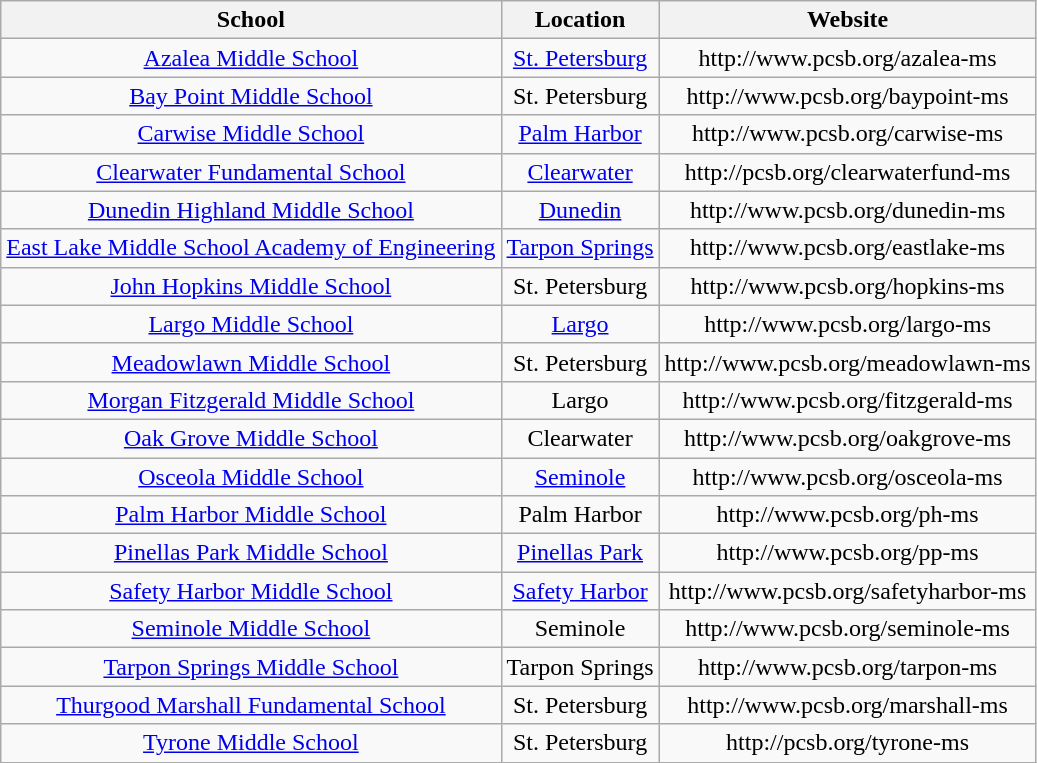<table class="wikitable" style="text-align:center">
<tr>
<th>School</th>
<th>Location</th>
<th>Website</th>
</tr>
<tr>
<td><a href='#'>Azalea Middle School</a></td>
<td><a href='#'>St. Petersburg</a></td>
<td>http://www.pcsb.org/azalea-ms</td>
</tr>
<tr>
<td><a href='#'>Bay Point Middle School</a></td>
<td>St. Petersburg</td>
<td>http://www.pcsb.org/baypoint-ms</td>
</tr>
<tr>
<td><a href='#'>Carwise Middle School</a></td>
<td><a href='#'>Palm Harbor</a></td>
<td>http://www.pcsb.org/carwise-ms</td>
</tr>
<tr>
<td><a href='#'>Clearwater Fundamental School</a></td>
<td><a href='#'>Clearwater</a></td>
<td>http://pcsb.org/clearwaterfund-ms</td>
</tr>
<tr>
<td><a href='#'>Dunedin Highland Middle School</a></td>
<td><a href='#'>Dunedin</a></td>
<td>http://www.pcsb.org/dunedin-ms</td>
</tr>
<tr>
<td><a href='#'>East Lake Middle School Academy of Engineering</a></td>
<td><a href='#'>Tarpon Springs</a></td>
<td>http://www.pcsb.org/eastlake-ms</td>
</tr>
<tr>
<td><a href='#'>John Hopkins Middle School</a></td>
<td>St. Petersburg</td>
<td>http://www.pcsb.org/hopkins-ms</td>
</tr>
<tr>
<td><a href='#'>Largo Middle School</a></td>
<td><a href='#'>Largo</a></td>
<td>http://www.pcsb.org/largo-ms</td>
</tr>
<tr>
<td><a href='#'>Meadowlawn Middle School</a></td>
<td>St. Petersburg</td>
<td>http://www.pcsb.org/meadowlawn-ms</td>
</tr>
<tr>
<td><a href='#'>Morgan Fitzgerald Middle School</a></td>
<td>Largo</td>
<td>http://www.pcsb.org/fitzgerald-ms</td>
</tr>
<tr>
<td><a href='#'>Oak Grove Middle School</a></td>
<td>Clearwater</td>
<td>http://www.pcsb.org/oakgrove-ms</td>
</tr>
<tr>
<td><a href='#'>Osceola Middle School</a></td>
<td><a href='#'>Seminole</a></td>
<td>http://www.pcsb.org/osceola-ms</td>
</tr>
<tr>
<td><a href='#'>Palm Harbor Middle School</a></td>
<td>Palm Harbor</td>
<td>http://www.pcsb.org/ph-ms</td>
</tr>
<tr>
<td><a href='#'>Pinellas Park Middle School</a></td>
<td><a href='#'>Pinellas Park</a></td>
<td>http://www.pcsb.org/pp-ms</td>
</tr>
<tr>
<td><a href='#'>Safety Harbor Middle School</a></td>
<td><a href='#'>Safety Harbor</a></td>
<td>http://www.pcsb.org/safetyharbor-ms</td>
</tr>
<tr>
<td><a href='#'>Seminole Middle School</a></td>
<td>Seminole</td>
<td>http://www.pcsb.org/seminole-ms</td>
</tr>
<tr>
<td><a href='#'>Tarpon Springs Middle School</a></td>
<td>Tarpon Springs</td>
<td>http://www.pcsb.org/tarpon-ms</td>
</tr>
<tr>
<td><a href='#'>Thurgood Marshall Fundamental School</a></td>
<td>St. Petersburg</td>
<td>http://www.pcsb.org/marshall-ms</td>
</tr>
<tr>
<td><a href='#'>Tyrone Middle School</a></td>
<td>St. Petersburg</td>
<td>http://pcsb.org/tyrone-ms</td>
</tr>
</table>
